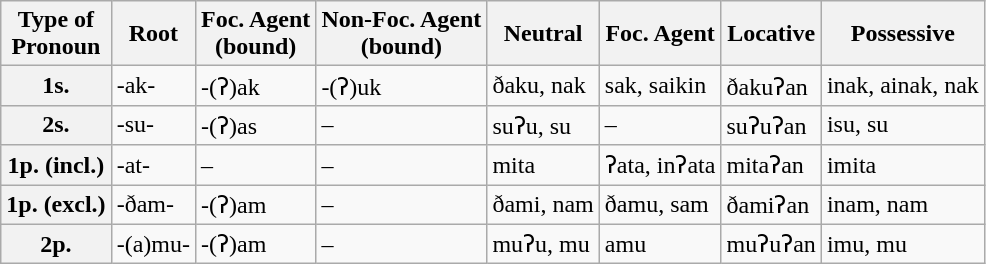<table class="wikitable">
<tr>
<th>Type of<br> Pronoun</th>
<th c=rt>Root</th>
<th c=01>Foc. Agent<br>(bound)</th>
<th c=02>Non-Foc. Agent<br>(bound)</th>
<th c=03>Neutral</th>
<th c=04>Foc. Agent</th>
<th c=05>Locative</th>
<th c=06>Possessive</th>
</tr>
<tr>
<th>1s.</th>
<td c=rt>-ak-</td>
<td c=01>-(ʔ)ak</td>
<td c=02>-(ʔ)uk</td>
<td c=03>ðaku, nak</td>
<td c=04>sak, saikin</td>
<td c=05>ðakuʔan</td>
<td c=06>inak, ainak, nak</td>
</tr>
<tr>
<th>2s.</th>
<td c=rt>-su-</td>
<td c=01>-(ʔ)as</td>
<td c=02>–</td>
<td c=03>suʔu, su</td>
<td c=04>–</td>
<td c=05>suʔuʔan</td>
<td c=06>isu, su</td>
</tr>
<tr>
<th>1p. (incl.)</th>
<td c=rt>-at-</td>
<td c=01>–</td>
<td c=02>–</td>
<td c=03>mita</td>
<td c=04>ʔata, inʔata</td>
<td c=05>mitaʔan</td>
<td c=06>imita</td>
</tr>
<tr>
<th>1p. (excl.)</th>
<td c=rt>-ðam-</td>
<td c=01>-(ʔ)am</td>
<td c=02>–</td>
<td c=03>ðami, nam</td>
<td c=04>ðamu, sam</td>
<td c=05>ðamiʔan</td>
<td c=06>inam, nam</td>
</tr>
<tr>
<th>2p.</th>
<td c=rt>-(a)mu-</td>
<td c=01>-(ʔ)am</td>
<td c=02>–</td>
<td c=03>muʔu, mu</td>
<td c=04>amu</td>
<td c=05>muʔuʔan</td>
<td c=06>imu, mu</td>
</tr>
</table>
